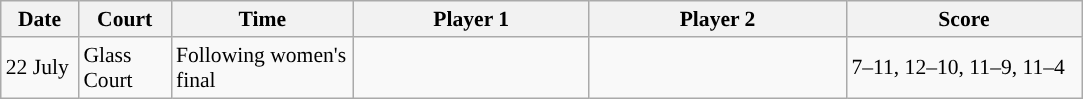<table class="sortable wikitable" style="font-size:90%">
<tr>
<th width="45" class="unsortable">Date</th>
<th width="55">Court</th>
<th width="115">Time</th>
<th width="150">Player 1</th>
<th width="165">Player 2</th>
<th width="150" class="unsortable">Score</th>
</tr>
<tr>
<td>22 July</td>
<td>Glass Court</td>
<td>Following women's final</td>
<td><strong></strong></td>
<td></td>
<td>7–11, 12–10, 11–9, 11–4</td>
</tr>
</table>
